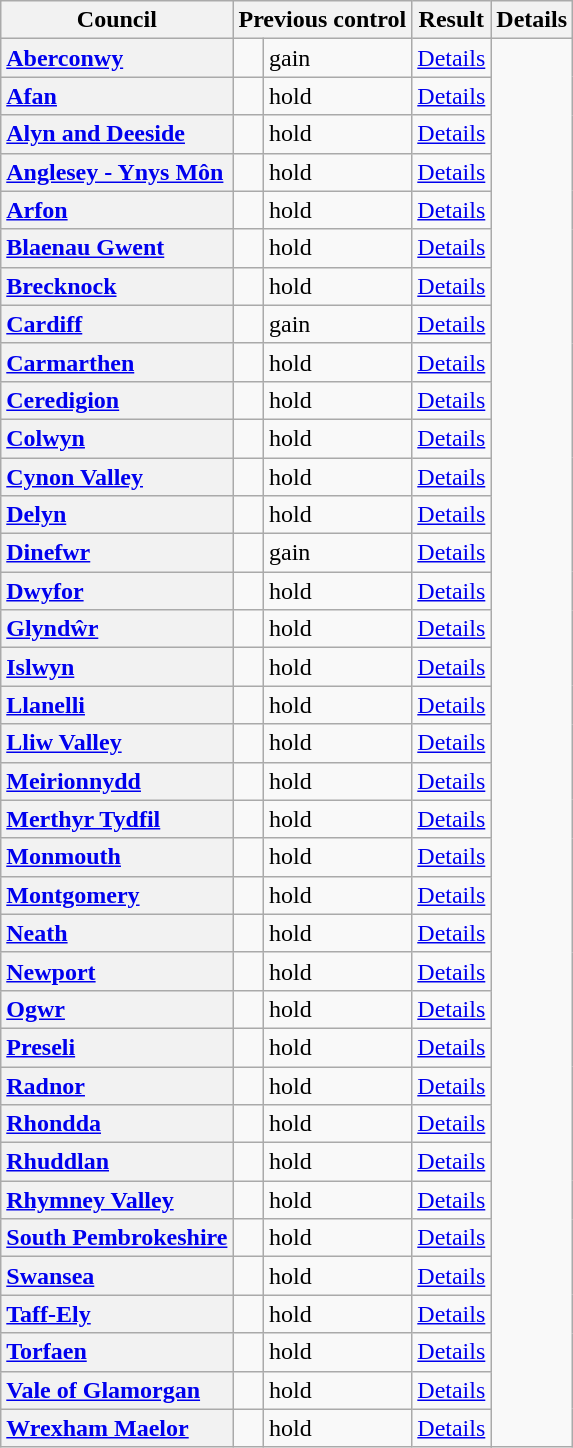<table class="wikitable sortable" border="1">
<tr>
<th scope="col">Council</th>
<th colspan=2>Previous control</th>
<th colspan=2>Result</th>
<th class="unsortable" scope="col">Details</th>
</tr>
<tr>
<th scope="row" style="text-align: left;"><a href='#'>Aberconwy</a></th>
<td></td>
<td> gain</td>
<td><a href='#'>Details</a></td>
</tr>
<tr>
<th scope="row" style="text-align: left;"><a href='#'>Afan</a></th>
<td></td>
<td> hold</td>
<td><a href='#'>Details</a></td>
</tr>
<tr>
<th scope="row" style="text-align: left;"><a href='#'>Alyn and Deeside</a></th>
<td></td>
<td> hold</td>
<td><a href='#'>Details</a></td>
</tr>
<tr>
<th scope="row" style="text-align: left;"><a href='#'>Anglesey - Ynys Môn</a></th>
<td></td>
<td> hold</td>
<td><a href='#'>Details</a></td>
</tr>
<tr>
<th scope="row" style="text-align: left;"><a href='#'>Arfon</a></th>
<td></td>
<td> hold</td>
<td><a href='#'>Details</a></td>
</tr>
<tr>
<th scope="row" style="text-align: left;"><a href='#'>Blaenau Gwent</a></th>
<td></td>
<td> hold</td>
<td><a href='#'>Details</a></td>
</tr>
<tr>
<th scope="row" style="text-align: left;"><a href='#'>Brecknock</a></th>
<td></td>
<td> hold</td>
<td><a href='#'>Details</a></td>
</tr>
<tr>
<th scope="row" style="text-align: left;"><a href='#'>Cardiff</a></th>
<td></td>
<td> gain</td>
<td><a href='#'>Details</a></td>
</tr>
<tr>
<th scope="row" style="text-align: left;"><a href='#'>Carmarthen</a></th>
<td></td>
<td> hold</td>
<td><a href='#'>Details</a></td>
</tr>
<tr>
<th scope="row" style="text-align: left;"><a href='#'>Ceredigion</a></th>
<td></td>
<td> hold</td>
<td><a href='#'>Details</a></td>
</tr>
<tr>
<th scope="row" style="text-align: left;"><a href='#'>Colwyn</a></th>
<td></td>
<td> hold</td>
<td><a href='#'>Details</a></td>
</tr>
<tr>
<th scope="row" style="text-align: left;"><a href='#'>Cynon Valley</a></th>
<td></td>
<td> hold</td>
<td><a href='#'>Details</a></td>
</tr>
<tr>
<th scope="row" style="text-align: left;"><a href='#'>Delyn</a></th>
<td></td>
<td> hold</td>
<td><a href='#'>Details</a></td>
</tr>
<tr>
<th scope="row" style="text-align: left;"><a href='#'>Dinefwr</a></th>
<td></td>
<td> gain</td>
<td><a href='#'>Details</a></td>
</tr>
<tr>
<th scope="row" style="text-align: left;"><a href='#'>Dwyfor</a></th>
<td></td>
<td> hold</td>
<td><a href='#'>Details</a></td>
</tr>
<tr>
<th scope="row" style="text-align: left;"><a href='#'>Glyndŵr</a></th>
<td></td>
<td> hold</td>
<td><a href='#'>Details</a></td>
</tr>
<tr>
<th scope="row" style="text-align: left;"><a href='#'>Islwyn</a></th>
<td></td>
<td> hold</td>
<td><a href='#'>Details</a></td>
</tr>
<tr>
<th scope="row" style="text-align: left;"><a href='#'>Llanelli</a></th>
<td></td>
<td> hold</td>
<td><a href='#'>Details</a></td>
</tr>
<tr>
<th scope="row" style="text-align: left;"><a href='#'>Lliw Valley</a></th>
<td></td>
<td> hold</td>
<td><a href='#'>Details</a></td>
</tr>
<tr>
<th scope="row" style="text-align: left;"><a href='#'>Meirionnydd</a></th>
<td></td>
<td> hold</td>
<td><a href='#'>Details</a></td>
</tr>
<tr>
<th scope="row" style="text-align: left;"><a href='#'>Merthyr Tydfil</a></th>
<td></td>
<td> hold</td>
<td><a href='#'>Details</a></td>
</tr>
<tr>
<th scope="row" style="text-align: left;"><a href='#'>Monmouth</a></th>
<td></td>
<td> hold</td>
<td><a href='#'>Details</a></td>
</tr>
<tr>
<th scope="row" style="text-align: left;"><a href='#'>Montgomery</a></th>
<td></td>
<td> hold</td>
<td><a href='#'>Details</a></td>
</tr>
<tr>
<th scope="row" style="text-align: left;"><a href='#'>Neath</a></th>
<td></td>
<td> hold</td>
<td><a href='#'>Details</a></td>
</tr>
<tr>
<th scope="row" style="text-align: left;"><a href='#'>Newport</a></th>
<td></td>
<td> hold</td>
<td><a href='#'>Details</a></td>
</tr>
<tr>
<th scope="row" style="text-align: left;"><a href='#'>Ogwr</a></th>
<td></td>
<td> hold</td>
<td><a href='#'>Details</a></td>
</tr>
<tr>
<th scope="row" style="text-align: left;"><a href='#'>Preseli</a></th>
<td></td>
<td> hold</td>
<td><a href='#'>Details</a></td>
</tr>
<tr>
<th scope="row" style="text-align: left;"><a href='#'>Radnor</a></th>
<td></td>
<td> hold</td>
<td><a href='#'>Details</a></td>
</tr>
<tr>
<th scope="row" style="text-align: left;"><a href='#'>Rhondda</a></th>
<td></td>
<td> hold</td>
<td><a href='#'>Details</a></td>
</tr>
<tr>
<th scope="row" style="text-align: left;"><a href='#'>Rhuddlan</a></th>
<td></td>
<td> hold</td>
<td><a href='#'>Details</a></td>
</tr>
<tr>
<th scope="row" style="text-align: left;"><a href='#'>Rhymney Valley</a></th>
<td></td>
<td> hold</td>
<td><a href='#'>Details</a></td>
</tr>
<tr>
<th scope="row" style="text-align: left;"><a href='#'>South Pembrokeshire</a></th>
<td></td>
<td> hold</td>
<td><a href='#'>Details</a></td>
</tr>
<tr>
<th scope="row" style="text-align: left;"><a href='#'>Swansea</a></th>
<td></td>
<td> hold</td>
<td><a href='#'>Details</a></td>
</tr>
<tr>
<th scope="row" style="text-align: left;"><a href='#'>Taff-Ely</a></th>
<td></td>
<td> hold</td>
<td><a href='#'>Details</a></td>
</tr>
<tr>
<th scope="row" style="text-align: left;"><a href='#'>Torfaen</a></th>
<td></td>
<td> hold</td>
<td><a href='#'>Details</a></td>
</tr>
<tr>
<th scope="row" style="text-align: left;"><a href='#'>Vale of Glamorgan</a></th>
<td></td>
<td> hold</td>
<td><a href='#'>Details</a></td>
</tr>
<tr>
<th scope="row" style="text-align: left;"><a href='#'>Wrexham Maelor</a></th>
<td></td>
<td> hold</td>
<td><a href='#'>Details</a></td>
</tr>
</table>
